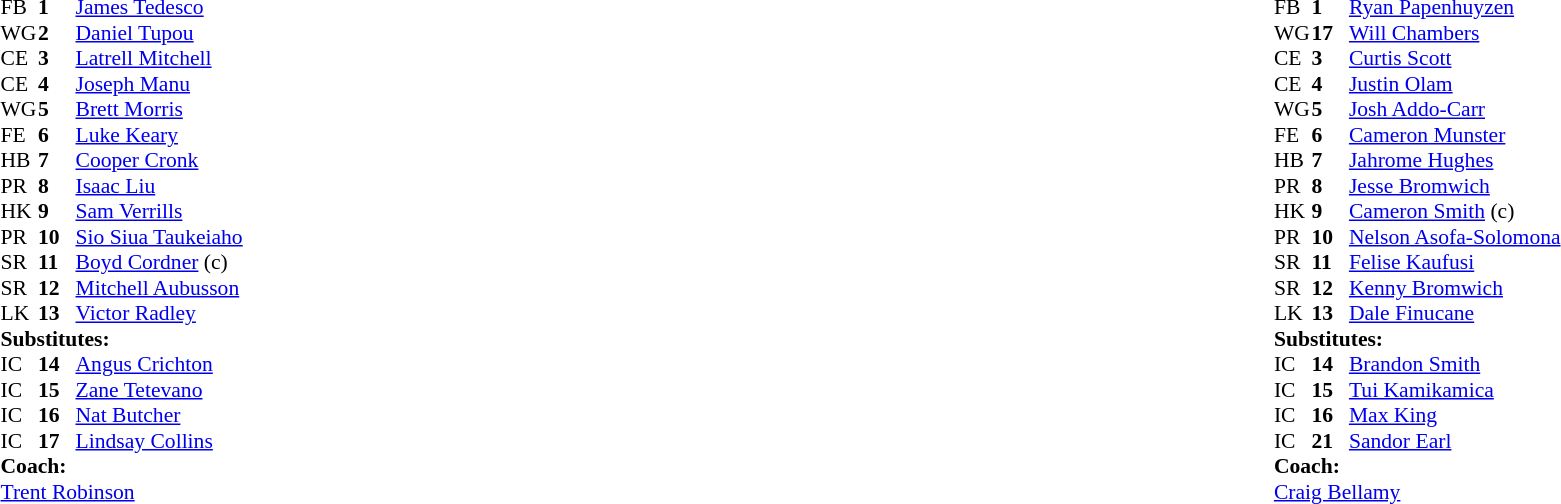<table class="mw-collapsible mw-collapsed" width="100%">
<tr>
<td valign="top" width="50%"><br><table cellspacing="0" cellpadding="0" style="font-size: 90%">
<tr>
<th width="25"></th>
<th width="25"></th>
</tr>
<tr>
<td>FB</td>
<td><strong>1</strong></td>
<td><a href='#'>James Tedesco</a></td>
</tr>
<tr>
<td>WG</td>
<td><strong>2</strong></td>
<td><a href='#'>Daniel Tupou</a></td>
</tr>
<tr>
<td>CE</td>
<td><strong>3</strong></td>
<td><a href='#'>Latrell Mitchell</a></td>
</tr>
<tr>
<td>CE</td>
<td><strong>4</strong></td>
<td><a href='#'>Joseph Manu</a></td>
</tr>
<tr>
<td>WG</td>
<td><strong>5</strong></td>
<td><a href='#'>Brett Morris</a></td>
</tr>
<tr>
<td>FE</td>
<td><strong>6</strong></td>
<td><a href='#'>Luke Keary</a></td>
</tr>
<tr>
<td>HB</td>
<td><strong>7</strong></td>
<td><a href='#'>Cooper Cronk</a></td>
</tr>
<tr>
<td>PR</td>
<td><strong>8</strong></td>
<td><a href='#'>Isaac Liu</a></td>
</tr>
<tr>
<td>HK</td>
<td><strong>9</strong></td>
<td><a href='#'>Sam Verrills</a></td>
</tr>
<tr>
<td>PR</td>
<td><strong>10</strong></td>
<td><a href='#'>Sio Siua Taukeiaho</a></td>
</tr>
<tr>
<td>SR</td>
<td><strong>11</strong></td>
<td><a href='#'>Boyd Cordner</a> (c)</td>
</tr>
<tr>
<td>SR</td>
<td><strong>12</strong></td>
<td><a href='#'>Mitchell Aubusson</a></td>
</tr>
<tr>
<td>LK</td>
<td><strong>13</strong></td>
<td><a href='#'>Victor Radley</a></td>
</tr>
<tr>
<td colspan="3"><strong>Substitutes:</strong></td>
</tr>
<tr>
<td>IC</td>
<td><strong>14</strong></td>
<td><a href='#'>Angus Crichton</a></td>
</tr>
<tr>
<td>IC</td>
<td><strong>15</strong></td>
<td><a href='#'>Zane Tetevano</a></td>
</tr>
<tr>
<td>IC</td>
<td><strong>16</strong></td>
<td><a href='#'>Nat Butcher</a></td>
</tr>
<tr>
<td>IC</td>
<td><strong>17</strong></td>
<td><a href='#'>Lindsay Collins</a></td>
</tr>
<tr>
<td colspan="3"><strong>Coach:</strong></td>
</tr>
<tr>
<td colspan="4"><a href='#'>Trent Robinson</a></td>
</tr>
</table>
</td>
<td valign="top" width="50%"><br><table cellspacing="0" cellpadding="0" align="center" style="font-size: 90%">
<tr>
<th width="25"></th>
<th width="25"></th>
</tr>
<tr>
<td>FB</td>
<td><strong>1</strong></td>
<td><a href='#'>Ryan Papenhuyzen</a></td>
</tr>
<tr>
<td>WG</td>
<td><strong>17</strong></td>
<td><a href='#'>Will Chambers</a></td>
</tr>
<tr>
<td>CE</td>
<td><strong>3</strong></td>
<td><a href='#'>Curtis Scott</a></td>
</tr>
<tr>
<td>CE</td>
<td><strong>4</strong></td>
<td><a href='#'>Justin Olam</a></td>
</tr>
<tr>
<td>WG</td>
<td><strong>5</strong></td>
<td><a href='#'>Josh Addo-Carr</a></td>
</tr>
<tr>
<td>FE</td>
<td><strong>6</strong></td>
<td><a href='#'>Cameron Munster</a></td>
</tr>
<tr>
<td>HB</td>
<td><strong>7</strong></td>
<td><a href='#'>Jahrome Hughes</a></td>
</tr>
<tr>
<td>PR</td>
<td><strong>8</strong></td>
<td><a href='#'>Jesse Bromwich</a></td>
</tr>
<tr>
<td>HK</td>
<td><strong>9</strong></td>
<td><a href='#'>Cameron Smith</a> (c)</td>
</tr>
<tr>
<td>PR</td>
<td><strong>10</strong></td>
<td><a href='#'>Nelson Asofa-Solomona</a></td>
</tr>
<tr>
<td>SR</td>
<td><strong>11</strong></td>
<td><a href='#'>Felise Kaufusi</a></td>
</tr>
<tr>
<td>SR</td>
<td><strong>12</strong></td>
<td><a href='#'>Kenny Bromwich</a></td>
</tr>
<tr>
<td>LK</td>
<td><strong>13</strong></td>
<td><a href='#'>Dale Finucane</a></td>
</tr>
<tr>
<td colspan="3"><strong>Substitutes:</strong></td>
</tr>
<tr>
<td>IC</td>
<td><strong>14</strong></td>
<td><a href='#'>Brandon Smith</a></td>
</tr>
<tr>
<td>IC</td>
<td><strong>15</strong></td>
<td><a href='#'>Tui Kamikamica</a></td>
</tr>
<tr>
<td>IC</td>
<td><strong>16</strong></td>
<td><a href='#'>Max King</a></td>
</tr>
<tr>
<td>IC</td>
<td><strong>21</strong></td>
<td><a href='#'>Sandor Earl</a></td>
</tr>
<tr>
<td colspan="3"><strong>Coach:</strong></td>
</tr>
<tr>
<td colspan="4"><a href='#'>Craig Bellamy</a></td>
</tr>
</table>
</td>
</tr>
</table>
